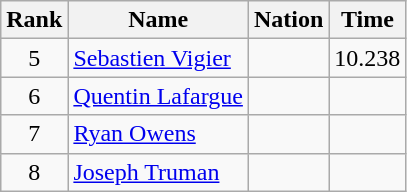<table class="wikitable sortable" style="text-align:center">
<tr>
<th>Rank</th>
<th>Name</th>
<th>Nation</th>
<th>Time</th>
</tr>
<tr>
<td>5</td>
<td align=left><a href='#'>Sebastien Vigier</a></td>
<td align=left></td>
<td>10.238</td>
</tr>
<tr>
<td>6</td>
<td align=left><a href='#'>Quentin Lafargue</a></td>
<td align=left></td>
<td></td>
</tr>
<tr>
<td>7</td>
<td align=left><a href='#'>Ryan Owens</a></td>
<td align=left></td>
<td></td>
</tr>
<tr>
<td>8</td>
<td align=left><a href='#'>Joseph Truman</a></td>
<td align=left></td>
<td></td>
</tr>
</table>
